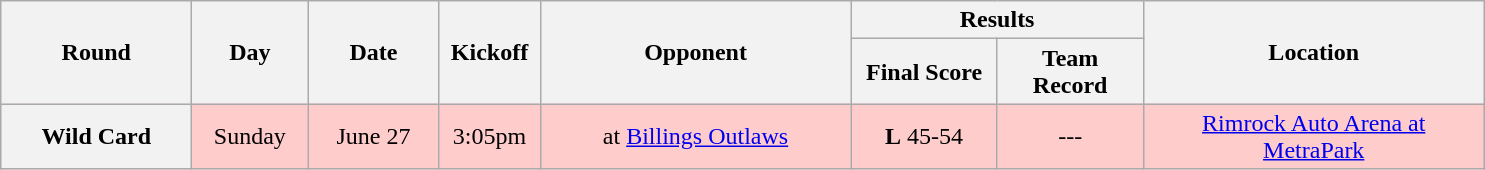<table class="wikitable">
<tr>
<th rowspan="2" width="120">Round</th>
<th rowspan="2" width="70">Day</th>
<th rowspan="2" width="80">Date</th>
<th rowspan="2" width="60">Kickoff</th>
<th rowspan="2" width="200">Opponent</th>
<th colspan="2" width="180">Results</th>
<th rowspan="2" width="220">Location</th>
</tr>
<tr>
<th width="90">Final Score</th>
<th width="90">Team Record</th>
</tr>
<tr align="center" bgcolor="#FFCCCC">
<th>Wild Card</th>
<td align="center">Sunday</td>
<td align="center">June 27</td>
<td align="center">3:05pm</td>
<td align="center">at <a href='#'>Billings Outlaws</a></td>
<td align="center"><strong>L</strong> 45-54</td>
<td align="center">---</td>
<td align="center"><a href='#'>Rimrock Auto Arena at MetraPark</a></td>
</tr>
</table>
